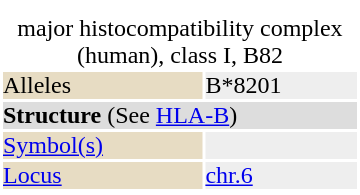<table id="drugInfoBox" style="float: right; clear: right; margin: 0 0 0.5em 1em; background: #ffffff;" class="toccolours" border=0 cellpadding=0 align=right width="240px">
<tr align="center">
<td colspan="3"></td>
</tr>
<tr>
<td align="center" colspan="3"></td>
</tr>
<tr style="text-align: center; line-height: 1.00;background:#eeeeee">
<td colspan="3" color="white"></td>
</tr>
<tr>
<td align="center" colspan="2"></td>
</tr>
<tr>
<td align="center" colspan="2"><div>major histocompatibility complex (human), class I, B82</div></td>
</tr>
<tr>
<td bgcolor="#e7dcc3">Alleles</td>
<td bgcolor="#eeeeee">B*8201 <br></td>
</tr>
<tr>
<td colspan="2" bgcolor="#dddddd"><strong>Structure</strong> (See <a href='#'>HLA-B</a>)</td>
</tr>
<tr>
<td bgcolor="#e7dcc3"><a href='#'>Symbol(s)</a></td>
<td bgcolor="#eeeeee"></td>
</tr>
<tr>
<td bgcolor="#e7dcc3"><a href='#'>Locus</a></td>
<td bgcolor="#eeeeee"><a href='#'>chr.6</a> <em></em></td>
</tr>
<tr>
</tr>
</table>
